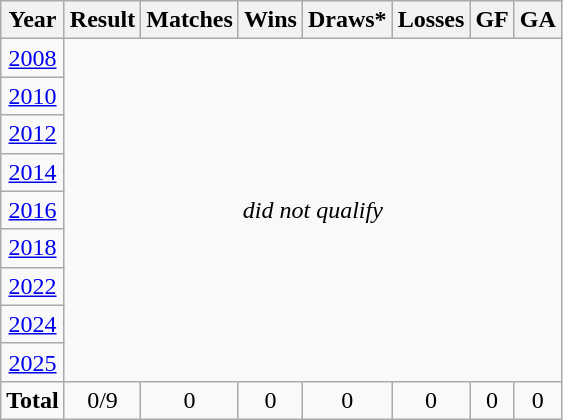<table class="wikitable" style="text-align: center;">
<tr>
<th>Year</th>
<th>Result</th>
<th>Matches</th>
<th>Wins</th>
<th>Draws*</th>
<th>Losses</th>
<th>GF</th>
<th>GA</th>
</tr>
<tr>
<td> <a href='#'>2008</a></td>
<td colspan=7 rowspan=9><em>did not qualify</em></td>
</tr>
<tr>
<td> <a href='#'>2010</a></td>
</tr>
<tr>
<td> <a href='#'>2012</a></td>
</tr>
<tr>
<td> <a href='#'>2014</a></td>
</tr>
<tr>
<td> <a href='#'>2016</a></td>
</tr>
<tr>
<td> <a href='#'>2018</a></td>
</tr>
<tr>
<td> <a href='#'>2022</a></td>
</tr>
<tr>
<td> <a href='#'>2024</a></td>
</tr>
<tr>
<td> <a href='#'>2025</a></td>
</tr>
<tr>
<td><strong>Total</strong></td>
<td>0/9</td>
<td>0</td>
<td>0</td>
<td>0</td>
<td>0</td>
<td>0</td>
<td>0</td>
</tr>
</table>
